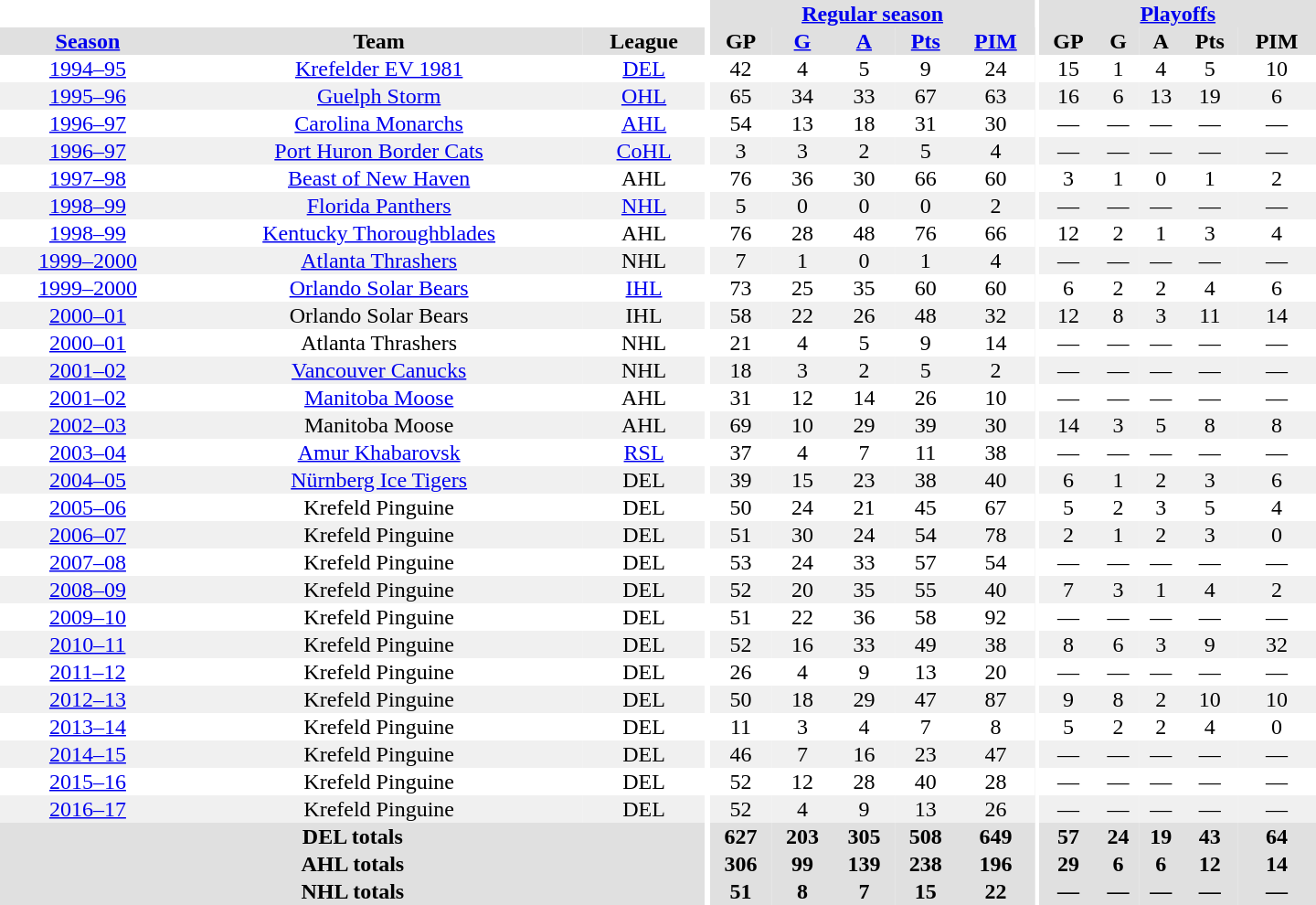<table border="0" cellpadding="1" cellspacing="0" style="text-align:center; width:60em">
<tr style="background:#e0e0e0;">
<th colspan="3" style="background:#fff;"></th>
<th rowspan="99" style="background:#fff;"></th>
<th colspan="5"><a href='#'>Regular season</a></th>
<th rowspan="99" style="background:#fff;"></th>
<th colspan="5"><a href='#'>Playoffs</a></th>
</tr>
<tr style="background:#e0e0e0;">
<th><a href='#'>Season</a></th>
<th>Team</th>
<th>League</th>
<th>GP</th>
<th><a href='#'>G</a></th>
<th><a href='#'>A</a></th>
<th><a href='#'>Pts</a></th>
<th><a href='#'>PIM</a></th>
<th>GP</th>
<th>G</th>
<th>A</th>
<th>Pts</th>
<th>PIM</th>
</tr>
<tr>
<td><a href='#'>1994–95</a></td>
<td><a href='#'>Krefelder EV 1981</a></td>
<td><a href='#'>DEL</a></td>
<td>42</td>
<td>4</td>
<td>5</td>
<td>9</td>
<td>24</td>
<td>15</td>
<td>1</td>
<td>4</td>
<td>5</td>
<td>10</td>
</tr>
<tr bgcolor="#f0f0f0">
<td><a href='#'>1995–96</a></td>
<td><a href='#'>Guelph Storm</a></td>
<td><a href='#'>OHL</a></td>
<td>65</td>
<td>34</td>
<td>33</td>
<td>67</td>
<td>63</td>
<td>16</td>
<td>6</td>
<td>13</td>
<td>19</td>
<td>6</td>
</tr>
<tr>
<td><a href='#'>1996–97</a></td>
<td><a href='#'>Carolina Monarchs</a></td>
<td><a href='#'>AHL</a></td>
<td>54</td>
<td>13</td>
<td>18</td>
<td>31</td>
<td>30</td>
<td>—</td>
<td>—</td>
<td>—</td>
<td>—</td>
<td>—</td>
</tr>
<tr bgcolor="#f0f0f0">
<td><a href='#'>1996–97</a></td>
<td><a href='#'>Port Huron Border Cats</a></td>
<td><a href='#'>CoHL</a></td>
<td>3</td>
<td>3</td>
<td>2</td>
<td>5</td>
<td>4</td>
<td>—</td>
<td>—</td>
<td>—</td>
<td>—</td>
<td>—</td>
</tr>
<tr>
<td><a href='#'>1997–98</a></td>
<td><a href='#'>Beast of New Haven</a></td>
<td>AHL</td>
<td>76</td>
<td>36</td>
<td>30</td>
<td>66</td>
<td>60</td>
<td>3</td>
<td>1</td>
<td>0</td>
<td>1</td>
<td>2</td>
</tr>
<tr bgcolor="#f0f0f0">
<td><a href='#'>1998–99</a></td>
<td><a href='#'>Florida Panthers</a></td>
<td><a href='#'>NHL</a></td>
<td>5</td>
<td>0</td>
<td>0</td>
<td>0</td>
<td>2</td>
<td>—</td>
<td>—</td>
<td>—</td>
<td>—</td>
<td>—</td>
</tr>
<tr>
<td><a href='#'>1998–99</a></td>
<td><a href='#'>Kentucky Thoroughblades</a></td>
<td>AHL</td>
<td>76</td>
<td>28</td>
<td>48</td>
<td>76</td>
<td>66</td>
<td>12</td>
<td>2</td>
<td>1</td>
<td>3</td>
<td>4</td>
</tr>
<tr bgcolor="#f0f0f0">
<td><a href='#'>1999–2000</a></td>
<td><a href='#'>Atlanta Thrashers</a></td>
<td>NHL</td>
<td>7</td>
<td>1</td>
<td>0</td>
<td>1</td>
<td>4</td>
<td>—</td>
<td>—</td>
<td>—</td>
<td>—</td>
<td>—</td>
</tr>
<tr>
<td><a href='#'>1999–2000</a></td>
<td><a href='#'>Orlando Solar Bears</a></td>
<td><a href='#'>IHL</a></td>
<td>73</td>
<td>25</td>
<td>35</td>
<td>60</td>
<td>60</td>
<td>6</td>
<td>2</td>
<td>2</td>
<td>4</td>
<td>6</td>
</tr>
<tr bgcolor="#f0f0f0">
<td><a href='#'>2000–01</a></td>
<td>Orlando Solar Bears</td>
<td>IHL</td>
<td>58</td>
<td>22</td>
<td>26</td>
<td>48</td>
<td>32</td>
<td>12</td>
<td>8</td>
<td>3</td>
<td>11</td>
<td>14</td>
</tr>
<tr>
<td><a href='#'>2000–01</a></td>
<td>Atlanta Thrashers</td>
<td>NHL</td>
<td>21</td>
<td>4</td>
<td>5</td>
<td>9</td>
<td>14</td>
<td>—</td>
<td>—</td>
<td>—</td>
<td>—</td>
<td>—</td>
</tr>
<tr bgcolor="#f0f0f0">
<td><a href='#'>2001–02</a></td>
<td><a href='#'>Vancouver Canucks</a></td>
<td>NHL</td>
<td>18</td>
<td>3</td>
<td>2</td>
<td>5</td>
<td>2</td>
<td>—</td>
<td>—</td>
<td>—</td>
<td>—</td>
<td>—</td>
</tr>
<tr>
<td><a href='#'>2001–02</a></td>
<td><a href='#'>Manitoba Moose</a></td>
<td>AHL</td>
<td>31</td>
<td>12</td>
<td>14</td>
<td>26</td>
<td>10</td>
<td>—</td>
<td>—</td>
<td>—</td>
<td>—</td>
<td>—</td>
</tr>
<tr bgcolor="#f0f0f0">
<td><a href='#'>2002–03</a></td>
<td>Manitoba Moose</td>
<td>AHL</td>
<td>69</td>
<td>10</td>
<td>29</td>
<td>39</td>
<td>30</td>
<td>14</td>
<td>3</td>
<td>5</td>
<td>8</td>
<td>8</td>
</tr>
<tr>
<td><a href='#'>2003–04</a></td>
<td><a href='#'>Amur Khabarovsk</a></td>
<td><a href='#'>RSL</a></td>
<td>37</td>
<td>4</td>
<td>7</td>
<td>11</td>
<td>38</td>
<td>—</td>
<td>—</td>
<td>—</td>
<td>—</td>
<td>—</td>
</tr>
<tr bgcolor="#f0f0f0">
<td><a href='#'>2004–05</a></td>
<td><a href='#'>Nürnberg Ice Tigers</a></td>
<td>DEL</td>
<td>39</td>
<td>15</td>
<td>23</td>
<td>38</td>
<td>40</td>
<td>6</td>
<td>1</td>
<td>2</td>
<td>3</td>
<td>6</td>
</tr>
<tr>
<td><a href='#'>2005–06</a></td>
<td>Krefeld Pinguine</td>
<td>DEL</td>
<td>50</td>
<td>24</td>
<td>21</td>
<td>45</td>
<td>67</td>
<td>5</td>
<td>2</td>
<td>3</td>
<td>5</td>
<td>4</td>
</tr>
<tr bgcolor="#f0f0f0">
<td><a href='#'>2006–07</a></td>
<td>Krefeld Pinguine</td>
<td>DEL</td>
<td>51</td>
<td>30</td>
<td>24</td>
<td>54</td>
<td>78</td>
<td>2</td>
<td>1</td>
<td>2</td>
<td>3</td>
<td>0</td>
</tr>
<tr>
<td><a href='#'>2007–08</a></td>
<td>Krefeld Pinguine</td>
<td>DEL</td>
<td>53</td>
<td>24</td>
<td>33</td>
<td>57</td>
<td>54</td>
<td>—</td>
<td>—</td>
<td>—</td>
<td>—</td>
<td>—</td>
</tr>
<tr bgcolor="#f0f0f0">
<td><a href='#'>2008–09</a></td>
<td>Krefeld Pinguine</td>
<td>DEL</td>
<td>52</td>
<td>20</td>
<td>35</td>
<td>55</td>
<td>40</td>
<td>7</td>
<td>3</td>
<td>1</td>
<td>4</td>
<td>2</td>
</tr>
<tr>
<td><a href='#'>2009–10</a></td>
<td>Krefeld Pinguine</td>
<td>DEL</td>
<td>51</td>
<td>22</td>
<td>36</td>
<td>58</td>
<td>92</td>
<td>—</td>
<td>—</td>
<td>—</td>
<td>—</td>
<td>—</td>
</tr>
<tr bgcolor="#f0f0f0">
<td><a href='#'>2010–11</a></td>
<td>Krefeld Pinguine</td>
<td>DEL</td>
<td>52</td>
<td>16</td>
<td>33</td>
<td>49</td>
<td>38</td>
<td>8</td>
<td>6</td>
<td>3</td>
<td>9</td>
<td>32</td>
</tr>
<tr>
<td><a href='#'>2011–12</a></td>
<td>Krefeld Pinguine</td>
<td>DEL</td>
<td>26</td>
<td>4</td>
<td>9</td>
<td>13</td>
<td>20</td>
<td>—</td>
<td>—</td>
<td>—</td>
<td>—</td>
<td>—</td>
</tr>
<tr bgcolor="#f0f0f0">
<td><a href='#'>2012–13</a></td>
<td>Krefeld Pinguine</td>
<td>DEL</td>
<td>50</td>
<td>18</td>
<td>29</td>
<td>47</td>
<td>87</td>
<td>9</td>
<td>8</td>
<td>2</td>
<td>10</td>
<td>10</td>
</tr>
<tr>
<td><a href='#'>2013–14</a></td>
<td>Krefeld Pinguine</td>
<td>DEL</td>
<td>11</td>
<td>3</td>
<td>4</td>
<td>7</td>
<td>8</td>
<td>5</td>
<td>2</td>
<td>2</td>
<td>4</td>
<td>0</td>
</tr>
<tr bgcolor="#f0f0f0">
<td><a href='#'>2014–15</a></td>
<td>Krefeld Pinguine</td>
<td>DEL</td>
<td>46</td>
<td>7</td>
<td>16</td>
<td>23</td>
<td>47</td>
<td>—</td>
<td>—</td>
<td>—</td>
<td>—</td>
<td>—</td>
</tr>
<tr>
<td><a href='#'>2015–16</a></td>
<td>Krefeld Pinguine</td>
<td>DEL</td>
<td>52</td>
<td>12</td>
<td>28</td>
<td>40</td>
<td>28</td>
<td>—</td>
<td>—</td>
<td>—</td>
<td>—</td>
<td>—</td>
</tr>
<tr bgcolor="#f0f0f0">
<td><a href='#'>2016–17</a></td>
<td>Krefeld Pinguine</td>
<td>DEL</td>
<td>52</td>
<td>4</td>
<td>9</td>
<td>13</td>
<td>26</td>
<td>—</td>
<td>—</td>
<td>—</td>
<td>—</td>
<td>—</td>
</tr>
<tr bgcolor="#e0e0e0">
<th colspan="3">DEL totals</th>
<th>627</th>
<th>203</th>
<th>305</th>
<th>508</th>
<th>649</th>
<th>57</th>
<th>24</th>
<th>19</th>
<th>43</th>
<th>64</th>
</tr>
<tr bgcolor="#e0e0e0">
<th colspan="3">AHL totals</th>
<th>306</th>
<th>99</th>
<th>139</th>
<th>238</th>
<th>196</th>
<th>29</th>
<th>6</th>
<th>6</th>
<th>12</th>
<th>14</th>
</tr>
<tr bgcolor="#e0e0e0">
<th colspan="3">NHL totals</th>
<th>51</th>
<th>8</th>
<th>7</th>
<th>15</th>
<th>22</th>
<th>—</th>
<th>—</th>
<th>—</th>
<th>—</th>
<th>—</th>
</tr>
</table>
